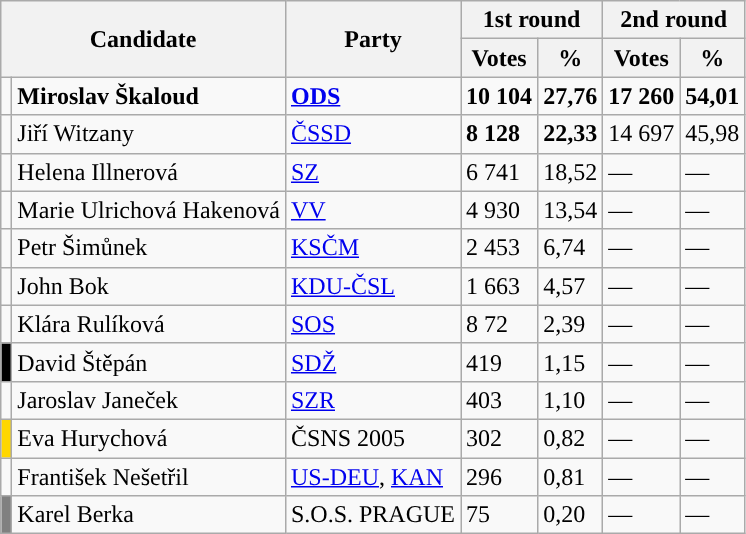<table class="wikitable sortable">
<tr>
<th colspan="2" rowspan="2">Candidate</th>
<th rowspan="2">Party</th>
<th colspan="2">1st round</th>
<th colspan="2">2nd round</th>
</tr>
<tr>
<th>Votes</th>
<th>%</th>
<th>Votes</th>
<th>%</th>
</tr>
<tr>
<td style="background-color:"></td>
<td><strong>Miroslav Škaloud</strong></td>
<td><a href='#'><strong>ODS</strong></a></td>
<td><strong>10 104</strong></td>
<td><strong>27,76</strong></td>
<td><strong>17 260</strong></td>
<td><strong>54,01</strong></td>
</tr>
<tr>
<td style="background-color:"></td>
<td>Jiří Witzany</td>
<td><a href='#'>ČSSD</a></td>
<td><strong>8 128</strong></td>
<td><strong>22,33</strong></td>
<td>14 697</td>
<td>45,98</td>
</tr>
<tr>
<td style="background-color:"></td>
<td>Helena Illnerová</td>
<td><a href='#'>SZ</a></td>
<td>6 741</td>
<td>18,52</td>
<td>—</td>
<td>—</td>
</tr>
<tr>
<td style="background-color:"></td>
<td>Marie Ulrichová Hakenová</td>
<td><a href='#'>VV</a></td>
<td>4 930</td>
<td>13,54</td>
<td>—</td>
<td>—</td>
</tr>
<tr>
<td style="background-color:"></td>
<td>Petr Šimůnek</td>
<td><a href='#'>KSČM</a></td>
<td>2 453</td>
<td>6,74</td>
<td>—</td>
<td>—</td>
</tr>
<tr>
<td style="background-color:"></td>
<td>John Bok</td>
<td><a href='#'>KDU-ČSL</a></td>
<td>1 663</td>
<td>4,57</td>
<td>—</td>
<td>—</td>
</tr>
<tr>
<td style="background-color:"></td>
<td>Klára Rulíková</td>
<td><a href='#'>SOS</a></td>
<td>8 72</td>
<td>2,39</td>
<td>—</td>
<td>—</td>
</tr>
<tr>
<td style="background-color:black;"></td>
<td>David Štěpán</td>
<td><a href='#'>SDŽ</a></td>
<td>419</td>
<td>1,15</td>
<td>—</td>
<td>—</td>
</tr>
<tr>
<td style="background-color:"></td>
<td>Jaroslav Janeček</td>
<td><a href='#'>SZR</a></td>
<td>403</td>
<td>1,10</td>
<td>—</td>
<td>—</td>
</tr>
<tr>
<td style="background-color:gold;"></td>
<td>Eva Hurychová</td>
<td>ČSNS 2005</td>
<td>302</td>
<td>0,82</td>
<td>—</td>
<td>—</td>
</tr>
<tr>
<td style="background-color:"></td>
<td>František Nešetřil</td>
<td><a href='#'>US-DEU</a>, <a href='#'>KAN</a></td>
<td>296</td>
<td>0,81</td>
<td>—</td>
<td>—</td>
</tr>
<tr>
<td style="background-color:grey;"></td>
<td>Karel Berka</td>
<td>S.O.S. PRAGUE</td>
<td>75</td>
<td>0,20</td>
<td>—</td>
<td>—</td>
</tr>
</table>
